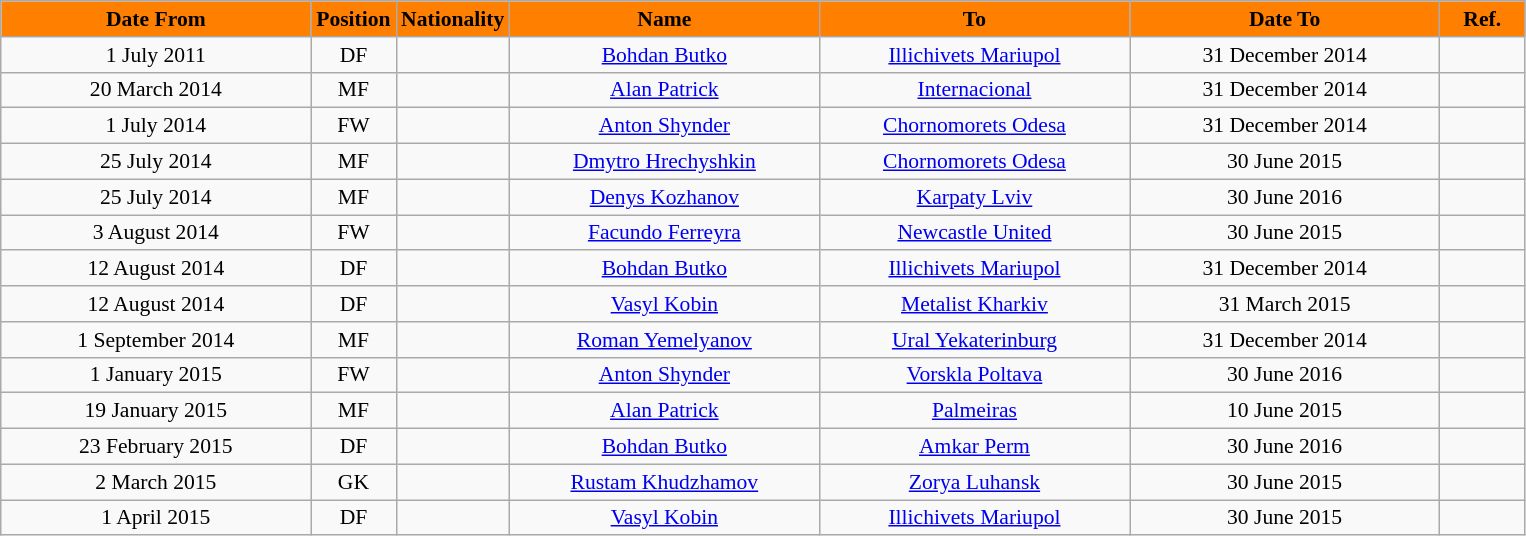<table class="wikitable" style="text-align:center; font-size:90%; ">
<tr>
<th style="background:#FF8000; color:black; width:200px;">Date From</th>
<th style="background:#FF8000; color:black; width:50px;">Position</th>
<th style="background:#FF8000; color:black; width:50px;">Nationality</th>
<th style="background:#FF8000; color:black; width:200px;">Name</th>
<th style="background:#FF8000; color:black; width:200px;">To</th>
<th style="background:#FF8000; color:black; width:200px;">Date To</th>
<th style="background:#FF8000; color:black; width:50px;">Ref.</th>
</tr>
<tr>
<td>1 July 2011</td>
<td>DF</td>
<td></td>
<td><a href='#'>Bohdan Butko</a></td>
<td><a href='#'>Illichivets Mariupol</a></td>
<td>31 December 2014</td>
<td></td>
</tr>
<tr>
<td>20 March 2014</td>
<td>MF</td>
<td></td>
<td><a href='#'>Alan Patrick</a></td>
<td><a href='#'>Internacional</a></td>
<td>31 December 2014</td>
<td></td>
</tr>
<tr>
<td>1 July 2014</td>
<td>FW</td>
<td></td>
<td><a href='#'>Anton Shynder</a></td>
<td><a href='#'>Chornomorets Odesa</a></td>
<td>31 December 2014</td>
<td></td>
</tr>
<tr>
<td>25 July 2014</td>
<td>MF</td>
<td></td>
<td><a href='#'>Dmytro Hrechyshkin</a></td>
<td><a href='#'>Chornomorets Odesa</a></td>
<td>30 June 2015</td>
<td></td>
</tr>
<tr>
<td>25 July 2014</td>
<td>MF</td>
<td></td>
<td><a href='#'>Denys Kozhanov</a></td>
<td><a href='#'>Karpaty Lviv</a></td>
<td>30 June 2016</td>
<td></td>
</tr>
<tr>
<td>3 August 2014</td>
<td>FW</td>
<td></td>
<td><a href='#'>Facundo Ferreyra</a></td>
<td><a href='#'>Newcastle United</a></td>
<td>30 June 2015</td>
<td></td>
</tr>
<tr>
<td>12 August 2014</td>
<td>DF</td>
<td></td>
<td><a href='#'>Bohdan Butko</a></td>
<td><a href='#'>Illichivets Mariupol</a></td>
<td>31 December 2014</td>
<td></td>
</tr>
<tr>
<td>12 August 2014</td>
<td>DF</td>
<td></td>
<td><a href='#'>Vasyl Kobin</a></td>
<td><a href='#'>Metalist Kharkiv</a></td>
<td>31 March 2015</td>
<td></td>
</tr>
<tr>
<td>1 September 2014</td>
<td>MF</td>
<td></td>
<td><a href='#'>Roman Yemelyanov</a></td>
<td><a href='#'>Ural Yekaterinburg</a></td>
<td>31 December 2014</td>
<td></td>
</tr>
<tr>
<td>1 January 2015</td>
<td>FW</td>
<td></td>
<td><a href='#'>Anton Shynder</a></td>
<td><a href='#'>Vorskla Poltava</a></td>
<td>30 June 2016</td>
<td></td>
</tr>
<tr>
<td>19 January 2015</td>
<td>MF</td>
<td></td>
<td><a href='#'>Alan Patrick</a></td>
<td><a href='#'>Palmeiras</a></td>
<td>10 June 2015</td>
<td></td>
</tr>
<tr>
<td>23 February 2015</td>
<td>DF</td>
<td></td>
<td><a href='#'>Bohdan Butko</a></td>
<td><a href='#'>Amkar Perm</a></td>
<td>30 June 2016</td>
<td></td>
</tr>
<tr>
<td>2 March 2015</td>
<td>GK</td>
<td></td>
<td><a href='#'>Rustam Khudzhamov</a></td>
<td><a href='#'>Zorya Luhansk</a></td>
<td>30 June 2015</td>
<td></td>
</tr>
<tr>
<td>1 April 2015</td>
<td>DF</td>
<td></td>
<td><a href='#'>Vasyl Kobin</a></td>
<td><a href='#'>Illichivets Mariupol</a></td>
<td>30 June 2015</td>
<td></td>
</tr>
</table>
